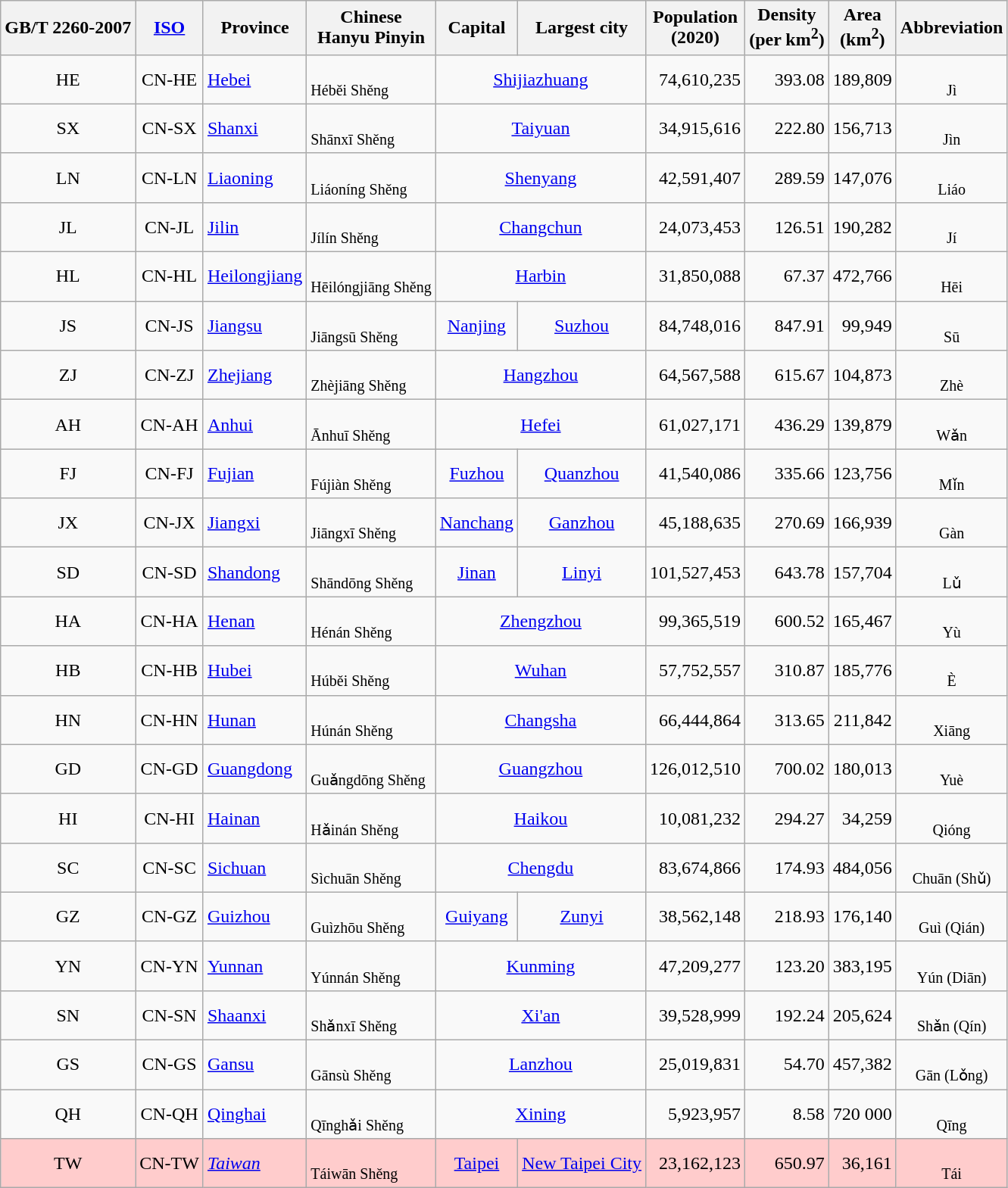<table class="wikitable sortable" style="font-size:100%;">
<tr>
<th align="center">GB/T 2260-2007</th>
<th align="center"><a href='#'>ISO</a></th>
<th align="left">Province</th>
<th align="center">Chinese<br>Hanyu Pinyin</th>
<th align="center">Capital</th>
<th align="center">Largest city</th>
<th align="right">Population<br>(2020)</th>
<th align="right">Density<br>(per km<sup>2</sup>)</th>
<th align="right">Area<br>(km<sup>2</sup>)</th>
<th align="center" class="alphabetical">Abbreviation</th>
</tr>
<tr>
<td style="text-align:center;">HE</td>
<td style="text-align:center;">CN-HE</td>
<td><a href='#'>Hebei</a></td>
<td><span></span><br><small>Héběi Shěng</small></td>
<td colspan="2" style="text-align:center;"><a href='#'>Shijiazhuang</a></td>
<td style="text-align:right;">74,610,235</td>
<td style="text-align:right;">393.08</td>
<td style="text-align:right;">189,809</td>
<td style="text-align:center;"><span></span><br><small>Jì</small></td>
</tr>
<tr>
<td style="text-align:center;">SX</td>
<td style="text-align:center;">CN-SX</td>
<td><a href='#'>Shanxi</a></td>
<td><span></span><br><small>Shānxī Shěng</small></td>
<td colspan="2" style="text-align:center;"><a href='#'>Taiyuan</a></td>
<td style="text-align:right;">34,915,616</td>
<td style="text-align:right;">222.80</td>
<td style="text-align:right;">156,713</td>
<td style="text-align:center;"><span></span><br><small>Jìn</small></td>
</tr>
<tr>
<td style="text-align:center;">LN</td>
<td style="text-align:center;">CN-LN</td>
<td><a href='#'>Liaoning</a></td>
<td><span></span><br><small>Liáoníng Shěng</small></td>
<td colspan="2" style="text-align:center;"><a href='#'>Shenyang</a></td>
<td style="text-align:right;">42,591,407</td>
<td style="text-align:right;">289.59</td>
<td style="text-align:right;">147,076</td>
<td style="text-align:center;"><span></span><br><small>Liáo</small></td>
</tr>
<tr>
<td style="text-align:center;">JL</td>
<td style="text-align:center;">CN-JL</td>
<td><a href='#'>Jilin</a></td>
<td><span></span><br><small>Jílín Shěng</small></td>
<td colspan="2" style="text-align:center;"><a href='#'>Changchun</a></td>
<td style="text-align:right;">24,073,453</td>
<td style="text-align:right;">126.51</td>
<td style="text-align:right;">190,282</td>
<td style="text-align:center;"><span></span><br><small>Jí</small></td>
</tr>
<tr>
<td style="text-align:center;">HL</td>
<td style="text-align:center;">CN-HL</td>
<td><a href='#'>Heilongjiang</a></td>
<td><span></span><br><small>Hēilóngjiāng Shěng</small></td>
<td colspan="2" style="text-align:center;"><a href='#'>Harbin</a></td>
<td style="text-align:right;">31,850,088</td>
<td style="text-align:right;">67.37</td>
<td style="text-align:right;">472,766</td>
<td style="text-align:center;"><span></span><br><small>Hēi</small></td>
</tr>
<tr>
<td style="text-align:center;">JS</td>
<td style="text-align:center;">CN-JS</td>
<td><a href='#'>Jiangsu</a></td>
<td><span></span><br><small>Jiāngsū Shěng</small></td>
<td style="text-align:center;"><a href='#'>Nanjing</a></td>
<td style="text-align:center;"><a href='#'>Suzhou</a></td>
<td style="text-align:right;">84,748,016</td>
<td style="text-align:right;">847.91</td>
<td style="text-align:right;">99,949</td>
<td style="text-align:center;"><span></span><br><small>Sū</small></td>
</tr>
<tr>
<td style="text-align:center;">ZJ</td>
<td style="text-align:center;">CN-ZJ</td>
<td><a href='#'>Zhejiang</a></td>
<td><span></span><br><small>Zhèjiāng Shěng</small></td>
<td colspan="2"  style="text-align:center;"><a href='#'>Hangzhou</a></td>
<td style="text-align:right;">64,567,588</td>
<td style="text-align:right;">615.67</td>
<td style="text-align:right;">104,873</td>
<td style="text-align:center;"><span></span><br><small>Zhè</small></td>
</tr>
<tr>
<td style="text-align:center;">AH</td>
<td style="text-align:center;">CN-AH</td>
<td><a href='#'>Anhui</a></td>
<td><span></span><br><small>Ānhuī Shěng</small></td>
<td colspan="2" style="text-align:center;"><a href='#'>Hefei</a></td>
<td style="text-align:right;">61,027,171</td>
<td style="text-align:right;">436.29</td>
<td style="text-align:right;">139,879</td>
<td style="text-align:center;"><span></span><br><small>Wǎn</small></td>
</tr>
<tr>
<td style="text-align:center;">FJ</td>
<td style="text-align:center;">CN-FJ</td>
<td><a href='#'>Fujian</a></td>
<td><span></span><br><small>Fújiàn Shěng</small></td>
<td style="text-align:center;"><a href='#'>Fuzhou</a></td>
<td style="text-align:center;"><a href='#'>Quanzhou</a></td>
<td style="text-align:right;">41,540,086</td>
<td style="text-align:right;">335.66</td>
<td style="text-align:right;">123,756</td>
<td style="text-align:center;"><span></span><br><small>Mǐn</small></td>
</tr>
<tr>
<td style="text-align:center;">JX</td>
<td style="text-align:center;">CN-JX</td>
<td><a href='#'>Jiangxi</a></td>
<td><span></span><br><small>Jiāngxī Shěng</small></td>
<td style="text-align:center;"><a href='#'>Nanchang</a></td>
<td style="text-align:center;"><a href='#'>Ganzhou</a></td>
<td style="text-align:right;">45,188,635</td>
<td style="text-align:right;">270.69</td>
<td style="text-align:right;">166,939</td>
<td style="text-align:center;"><span></span><br><small>Gàn</small></td>
</tr>
<tr>
<td style="text-align:center;">SD</td>
<td style="text-align:center;">CN-SD</td>
<td><a href='#'>Shandong</a></td>
<td><span></span><br><small>Shāndōng Shěng</small></td>
<td style="text-align:center;"><a href='#'>Jinan</a></td>
<td style="text-align:center;"><a href='#'>Linyi</a></td>
<td style="text-align:right;">101,527,453</td>
<td style="text-align:right;">643.78</td>
<td style="text-align:right;">157,704</td>
<td style="text-align:center;"><span></span><br><small>Lǔ</small></td>
</tr>
<tr>
<td style="text-align:center;">HA</td>
<td style="text-align:center;">CN-HA</td>
<td><a href='#'>Henan</a></td>
<td><span></span><br><small>Hénán Shěng</small></td>
<td colspan="2" style="text-align:center;"><a href='#'>Zhengzhou</a></td>
<td style="text-align:right;">99,365,519</td>
<td style="text-align:right;">600.52</td>
<td style="text-align:right;">165,467</td>
<td style="text-align:center;"><span></span><br><small>Yù</small></td>
</tr>
<tr>
<td style="text-align:center;">HB</td>
<td style="text-align:center;">CN-HB</td>
<td><a href='#'>Hubei</a></td>
<td><span></span><br><small>Húběi Shěng</small></td>
<td colspan="2" style="text-align:center;"><a href='#'>Wuhan</a></td>
<td style="text-align:right;">57,752,557</td>
<td style="text-align:right;">310.87</td>
<td style="text-align:right;">185,776</td>
<td style="text-align:center;"><span></span><br><small>È</small></td>
</tr>
<tr>
<td style="text-align:center;">HN</td>
<td style="text-align:center;">CN-HN</td>
<td><a href='#'>Hunan</a></td>
<td><span></span><br><small>Húnán Shěng</small></td>
<td colspan="2" style="text-align:center;"><a href='#'>Changsha</a></td>
<td style="text-align:right;">66,444,864</td>
<td style="text-align:right;">313.65</td>
<td style="text-align:right;">211,842</td>
<td style="text-align:center;"><span></span><br><small>Xiāng</small></td>
</tr>
<tr>
<td style="text-align:center;">GD</td>
<td style="text-align:center;">CN-GD</td>
<td><a href='#'>Guangdong</a></td>
<td><span></span><br><small>Guǎngdōng Shěng</small></td>
<td colspan="2" style="text-align:center;"><a href='#'>Guangzhou</a></td>
<td style="text-align:right;">126,012,510</td>
<td style="text-align:right;">700.02</td>
<td style="text-align:right;">180,013</td>
<td style="text-align:center;"><span></span><br><small>Yuè</small></td>
</tr>
<tr>
<td style="text-align:center;">HI</td>
<td style="text-align:center;">CN-HI</td>
<td><a href='#'>Hainan</a></td>
<td><span></span><br><small>Hǎinán Shěng</small></td>
<td colspan="2" style="text-align:center;"><a href='#'>Haikou</a></td>
<td style="text-align:right;">10,081,232</td>
<td style="text-align:right;">294.27</td>
<td style="text-align:right;">34,259</td>
<td style="text-align:center;"><span></span><br><small>Qióng</small></td>
</tr>
<tr>
<td style="text-align:center;">SC</td>
<td style="text-align:center;">CN-SC</td>
<td><a href='#'>Sichuan</a></td>
<td><span></span><br><small>Sìchuān Shěng</small></td>
<td colspan="2" style="text-align:center;"><a href='#'>Chengdu</a></td>
<td style="text-align:right;">83,674,866</td>
<td style="text-align:right;">174.93</td>
<td style="text-align:right;">484,056</td>
<td style="text-align:center;"><span></span><br><small>Chuān (Shǔ)</small></td>
</tr>
<tr>
<td style="text-align:center;">GZ</td>
<td style="text-align:center;">CN-GZ</td>
<td><a href='#'>Guizhou</a></td>
<td><span></span><br><small>Guìzhōu Shěng</small></td>
<td style="text-align:center;"><a href='#'>Guiyang</a></td>
<td style="text-align:center;"><a href='#'>Zunyi</a></td>
<td style="text-align:right;">38,562,148</td>
<td style="text-align:right;">218.93</td>
<td style="text-align:right;">176,140</td>
<td style="text-align:center;"><span></span><br><small>Guì (Qián)</small></td>
</tr>
<tr>
<td style="text-align:center;">YN</td>
<td style="text-align:center;">CN-YN</td>
<td><a href='#'>Yunnan</a></td>
<td><span></span><br><small>Yúnnán Shěng</small></td>
<td colspan="2" style="text-align:center;"><a href='#'>Kunming</a></td>
<td style="text-align:right;">47,209,277</td>
<td style="text-align:right;">123.20</td>
<td style="text-align:right;">383,195</td>
<td style="text-align:center;"><span></span><br><small>Yún (Diān)</small></td>
</tr>
<tr>
<td style="text-align:center;">SN</td>
<td style="text-align:center;">CN-SN</td>
<td><a href='#'>Shaanxi</a></td>
<td><span></span><br><small>Shǎnxī Shěng</small></td>
<td colspan="2" style="text-align:center;"><a href='#'>Xi'an</a></td>
<td style="text-align:right;">39,528,999</td>
<td style="text-align:right;">192.24</td>
<td style="text-align:right;">205,624</td>
<td style="text-align:center;"><span></span><br><small>Shǎn (Qín)</small></td>
</tr>
<tr>
<td style="text-align:center;">GS</td>
<td style="text-align:center;">CN-GS</td>
<td><a href='#'>Gansu</a></td>
<td><span></span><br><small>Gānsù Shěng</small></td>
<td colspan="2" style="text-align:center;"><a href='#'>Lanzhou</a></td>
<td style="text-align:right;">25,019,831</td>
<td style="text-align:right;">54.70</td>
<td style="text-align:right;">457,382</td>
<td style="text-align:center;"><span></span><br><small>Gān (Lǒng)</small></td>
</tr>
<tr>
<td style="text-align:center;">QH</td>
<td style="text-align:center;">CN-QH</td>
<td><a href='#'>Qinghai</a></td>
<td><span></span><br><small>Qīnghǎi Shěng </small></td>
<td colspan="2" style="text-align:center;"><a href='#'>Xining</a></td>
<td style="text-align:right;">5,923,957</td>
<td style="text-align:right;">8.58</td>
<td style="text-align:right;">720 000</td>
<td style="text-align:center;"><span></span><br><small>Qīng</small></td>
</tr>
<tr style="background:#FFCCCC;" |->
<td style="text-align:center;">TW</td>
<td style="text-align:center;">CN-TW</td>
<td><a href='#'><em>Taiwan</em></a></td>
<td><span></span><br><small>Táiwān Shěng </small></td>
<td style="text-align:center;"><a href='#'>Taipei</a></td>
<td style="text-align:center;"><a href='#'>New Taipei City</a></td>
<td style="text-align:right;">23,162,123</td>
<td style="text-align:right;">650.97</td>
<td style="text-align:right;">36,161</td>
<td style="text-align:center;"><span></span><br><small>Tái</small></td>
</tr>
</table>
